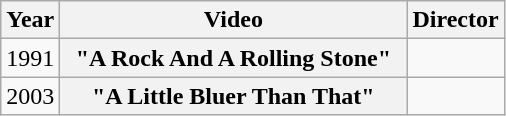<table class="wikitable plainrowheaders">
<tr>
<th>Year</th>
<th style="width:14em;">Video</th>
<th>Director</th>
</tr>
<tr>
<td>1991</td>
<th scope="row">"A Rock And A Rolling Stone"</th>
<td></td>
</tr>
<tr>
<td>2003</td>
<th scope="row">"A Little Bluer Than That"</th>
</tr>
</table>
